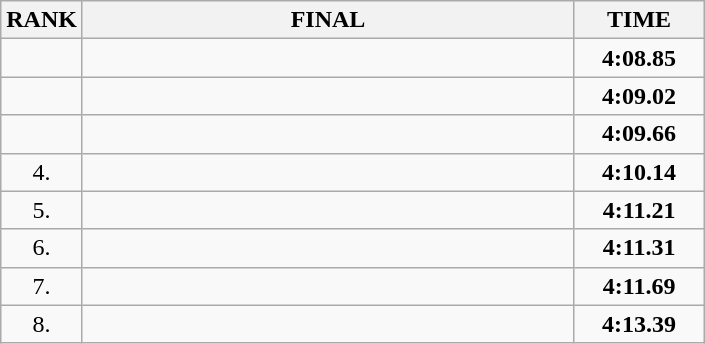<table class="wikitable">
<tr>
<th>RANK</th>
<th style="width: 20em">FINAL</th>
<th style="width: 5em">TIME</th>
</tr>
<tr>
<td align="center"></td>
<td></td>
<td align="center"><strong>4:08.85</strong></td>
</tr>
<tr>
<td align="center"></td>
<td></td>
<td align="center"><strong>4:09.02</strong></td>
</tr>
<tr>
<td align="center"></td>
<td></td>
<td align="center"><strong>4:09.66</strong></td>
</tr>
<tr>
<td align="center">4.</td>
<td></td>
<td align="center"><strong>4:10.14</strong></td>
</tr>
<tr>
<td align="center">5.</td>
<td></td>
<td align="center"><strong>4:11.21 </strong></td>
</tr>
<tr>
<td align="center">6.</td>
<td></td>
<td align="center"><strong>4:11.31</strong></td>
</tr>
<tr>
<td align="center">7.</td>
<td></td>
<td align="center"><strong>4:11.69</strong></td>
</tr>
<tr>
<td align="center">8.</td>
<td></td>
<td align="center"><strong>4:13.39</strong></td>
</tr>
</table>
